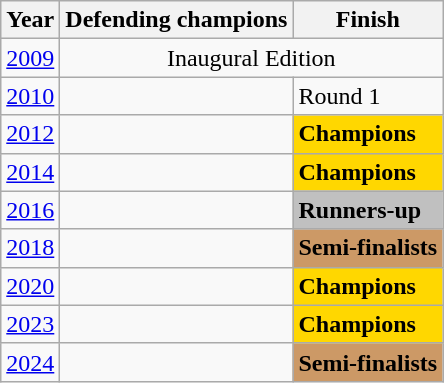<table class="wikitable">
<tr>
<th>Year</th>
<th>Defending champions</th>
<th>Finish</th>
</tr>
<tr>
<td><a href='#'>2009</a></td>
<td align=center colspan="2">Inaugural Edition</td>
</tr>
<tr>
<td><a href='#'>2010</a></td>
<td></td>
<td>Round 1</td>
</tr>
<tr>
<td><a href='#'>2012</a></td>
<td></td>
<td bgcolor=Gold><strong>Champions</strong></td>
</tr>
<tr>
<td><a href='#'>2014</a></td>
<td></td>
<td bgcolor=Gold><strong>Champions</strong></td>
</tr>
<tr>
<td><a href='#'>2016</a></td>
<td></td>
<td bgcolor=Silver><strong>Runners-up</strong></td>
</tr>
<tr>
<td><a href='#'>2018</a></td>
<td></td>
<td bgcolor=#cc9966><strong>Semi-finalists</strong></td>
</tr>
<tr>
<td><a href='#'>2020</a></td>
<td></td>
<td bgcolor=Gold><strong>Champions</strong></td>
</tr>
<tr>
<td><a href='#'>2023</a></td>
<td></td>
<td bgcolor=Gold><strong>Champions</strong></td>
</tr>
<tr>
<td><a href='#'>2024</a></td>
<td></td>
<td bgcolor=#cc9966><strong>Semi-finalists</strong></td>
</tr>
</table>
